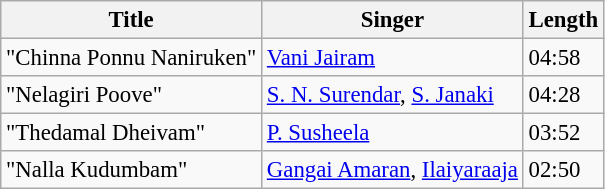<table class="wikitable" style="font-size:95%;">
<tr>
<th>Title</th>
<th>Singer</th>
<th>Length</th>
</tr>
<tr>
<td>"Chinna Ponnu Naniruken"</td>
<td><a href='#'>Vani Jairam</a></td>
<td>04:58</td>
</tr>
<tr>
<td>"Nelagiri Poove"</td>
<td><a href='#'>S. N. Surendar</a>, <a href='#'>S. Janaki</a></td>
<td>04:28</td>
</tr>
<tr>
<td>"Thedamal Dheivam"</td>
<td><a href='#'>P. Susheela</a></td>
<td>03:52</td>
</tr>
<tr>
<td>"Nalla Kudumbam"</td>
<td><a href='#'>Gangai Amaran</a>, <a href='#'>Ilaiyaraaja</a></td>
<td>02:50</td>
</tr>
</table>
